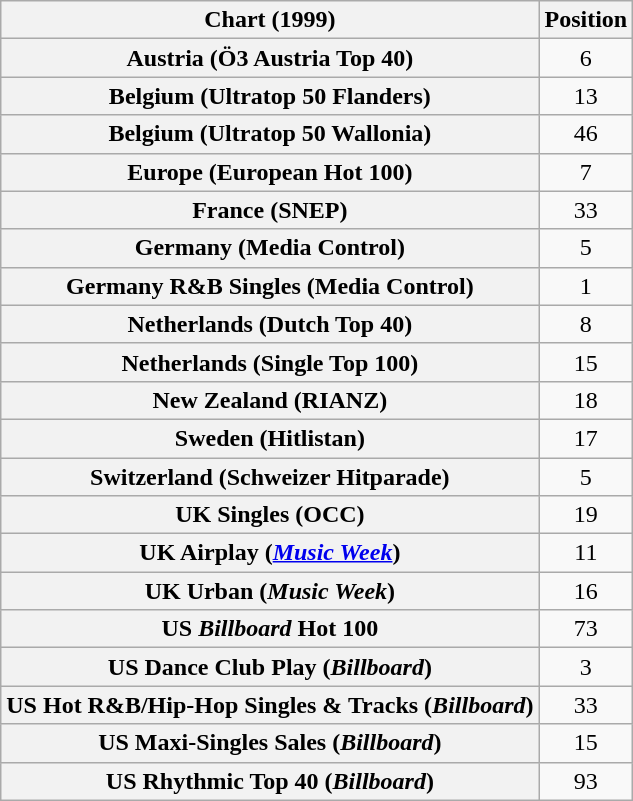<table class="wikitable sortable plainrowheaders" style="text-align:center">
<tr>
<th>Chart (1999)</th>
<th>Position</th>
</tr>
<tr>
<th scope="row">Austria (Ö3 Austria Top 40)</th>
<td>6</td>
</tr>
<tr>
<th scope="row">Belgium (Ultratop 50 Flanders)</th>
<td>13</td>
</tr>
<tr>
<th scope="row">Belgium (Ultratop 50 Wallonia)</th>
<td>46</td>
</tr>
<tr>
<th scope="row">Europe (European Hot 100)</th>
<td>7</td>
</tr>
<tr>
<th scope="row">France (SNEP)</th>
<td>33</td>
</tr>
<tr>
<th scope="row">Germany (Media Control)</th>
<td>5</td>
</tr>
<tr>
<th scope="row">Germany R&B Singles (Media Control)</th>
<td>1</td>
</tr>
<tr>
<th scope="row">Netherlands (Dutch Top 40)</th>
<td>8</td>
</tr>
<tr>
<th scope="row">Netherlands (Single Top 100)</th>
<td>15</td>
</tr>
<tr>
<th scope="row">New Zealand (RIANZ)</th>
<td>18</td>
</tr>
<tr>
<th scope="row">Sweden (Hitlistan)</th>
<td>17</td>
</tr>
<tr>
<th scope="row">Switzerland (Schweizer Hitparade)</th>
<td>5</td>
</tr>
<tr>
<th scope="row">UK Singles (OCC)</th>
<td>19</td>
</tr>
<tr>
<th scope="row">UK Airplay (<em><a href='#'>Music Week</a></em>)</th>
<td>11</td>
</tr>
<tr>
<th scope="row">UK Urban (<em>Music Week</em>)</th>
<td>16</td>
</tr>
<tr>
<th scope="row">US <em>Billboard</em> Hot 100</th>
<td>73</td>
</tr>
<tr>
<th scope="row">US Dance Club Play (<em>Billboard</em>)</th>
<td>3</td>
</tr>
<tr>
<th scope="row">US Hot R&B/Hip-Hop Singles & Tracks (<em>Billboard</em>)</th>
<td>33</td>
</tr>
<tr>
<th scope="row">US Maxi-Singles Sales (<em>Billboard</em>)</th>
<td>15</td>
</tr>
<tr>
<th scope="row">US Rhythmic Top 40 (<em>Billboard</em>)</th>
<td>93</td>
</tr>
</table>
